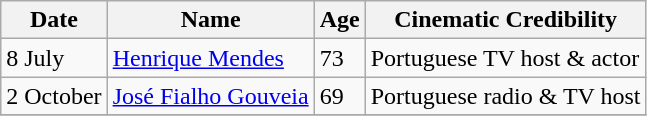<table class="wikitable">
<tr ">
<th>Date</th>
<th>Name</th>
<th>Age</th>
<th>Cinematic Credibility</th>
</tr>
<tr>
<td>8 July</td>
<td><a href='#'>Henrique Mendes</a></td>
<td>73</td>
<td>Portuguese TV host & actor</td>
</tr>
<tr>
<td>2 October</td>
<td><a href='#'>José Fialho Gouveia</a></td>
<td>69</td>
<td>Portuguese radio & TV host</td>
</tr>
<tr>
</tr>
</table>
